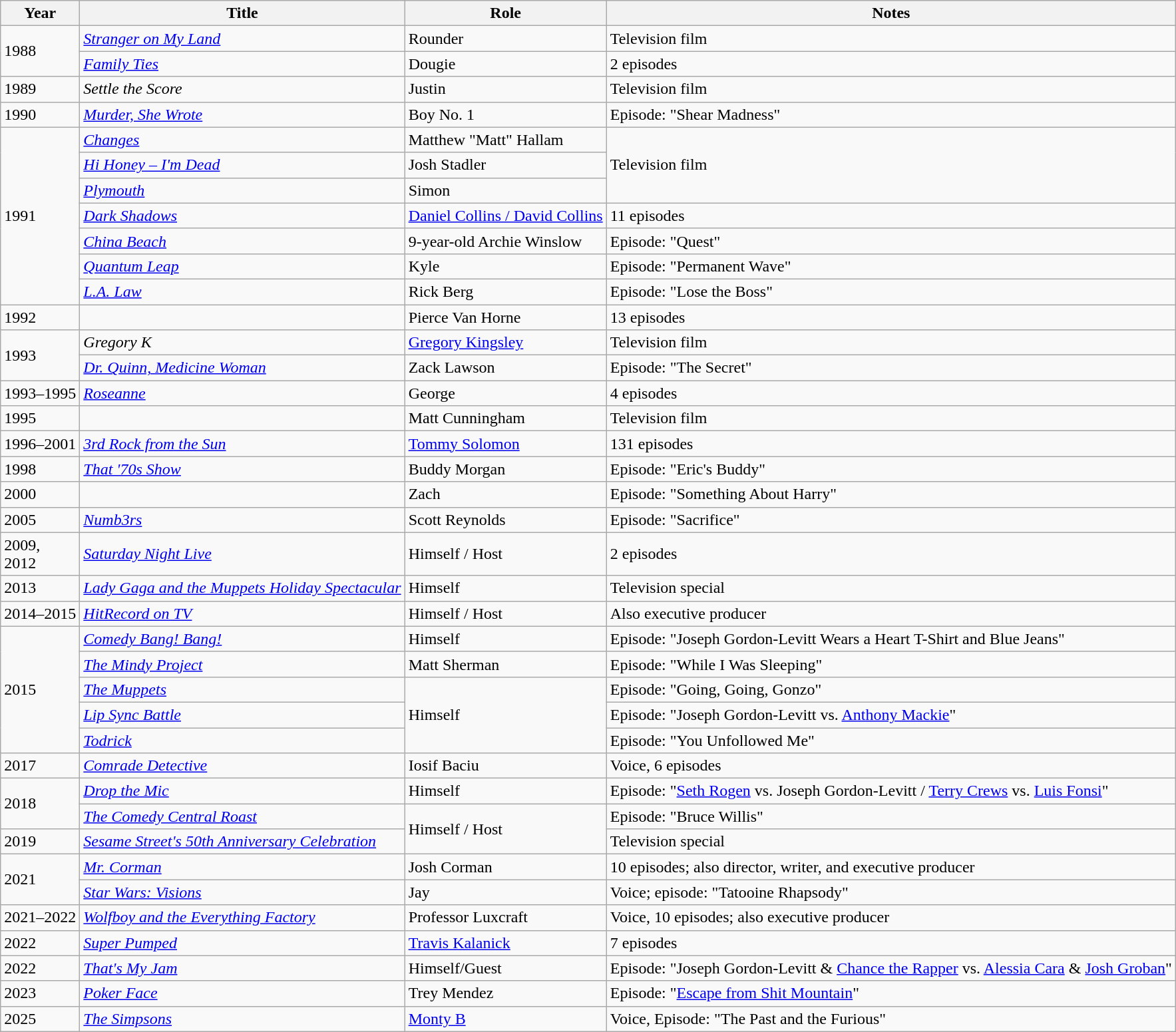<table class="wikitable sortable">
<tr>
<th>Year</th>
<th>Title</th>
<th>Role</th>
<th class="unsortable">Notes</th>
</tr>
<tr>
<td rowspan="2">1988</td>
<td><em><a href='#'>Stranger on My Land</a></em></td>
<td>Rounder</td>
<td>Television film</td>
</tr>
<tr>
<td><em><a href='#'>Family Ties</a></em></td>
<td>Dougie</td>
<td>2 episodes</td>
</tr>
<tr>
<td>1989</td>
<td><em>Settle the Score</em></td>
<td>Justin</td>
<td>Television film</td>
</tr>
<tr>
<td>1990</td>
<td><em><a href='#'>Murder, She Wrote</a></em></td>
<td>Boy No. 1</td>
<td>Episode: "Shear Madness"</td>
</tr>
<tr>
<td rowspan="7">1991</td>
<td><em><a href='#'>Changes</a></em></td>
<td>Matthew "Matt" Hallam</td>
<td rowspan="3">Television film</td>
</tr>
<tr>
<td><em><a href='#'>Hi Honey – I'm Dead</a></em></td>
<td>Josh Stadler</td>
</tr>
<tr>
<td><em><a href='#'>Plymouth</a></em></td>
<td>Simon</td>
</tr>
<tr>
<td><em><a href='#'>Dark Shadows</a></em></td>
<td><a href='#'>Daniel Collins / David Collins</a></td>
<td>11 episodes</td>
</tr>
<tr>
<td><em><a href='#'>China Beach</a></em></td>
<td>9-year-old Archie Winslow</td>
<td>Episode: "Quest"</td>
</tr>
<tr>
<td><em><a href='#'>Quantum Leap</a></em></td>
<td>Kyle</td>
<td>Episode: "Permanent Wave"</td>
</tr>
<tr>
<td><em><a href='#'>L.A. Law</a></em></td>
<td>Rick Berg</td>
<td>Episode: "Lose the Boss"</td>
</tr>
<tr>
<td>1992</td>
<td><em></em></td>
<td>Pierce Van Horne</td>
<td>13 episodes</td>
</tr>
<tr>
<td rowspan="2">1993</td>
<td><em>Gregory K</em></td>
<td><a href='#'>Gregory Kingsley</a></td>
<td>Television film</td>
</tr>
<tr>
<td><em><a href='#'>Dr. Quinn, Medicine Woman</a></em></td>
<td>Zack Lawson</td>
<td>Episode: "The Secret"</td>
</tr>
<tr>
<td>1993–1995</td>
<td><em><a href='#'>Roseanne</a></em></td>
<td>George</td>
<td>4 episodes</td>
</tr>
<tr>
<td>1995</td>
<td><em></em></td>
<td>Matt Cunningham</td>
<td>Television film</td>
</tr>
<tr>
<td>1996–2001</td>
<td><em><a href='#'>3rd Rock from the Sun</a></em></td>
<td><a href='#'>Tommy Solomon</a></td>
<td>131 episodes</td>
</tr>
<tr>
<td>1998</td>
<td><em><a href='#'>That '70s Show</a></em></td>
<td>Buddy Morgan</td>
<td>Episode: "Eric's Buddy"</td>
</tr>
<tr>
<td>2000</td>
<td><em></em></td>
<td>Zach</td>
<td>Episode: "Something About Harry"</td>
</tr>
<tr>
<td>2005</td>
<td><em><a href='#'>Numb3rs</a></em></td>
<td>Scott Reynolds</td>
<td>Episode: "Sacrifice"</td>
</tr>
<tr>
<td>2009,<br>2012</td>
<td><em><a href='#'>Saturday Night Live</a></em></td>
<td>Himself / Host</td>
<td>2 episodes</td>
</tr>
<tr>
<td>2013</td>
<td><em><a href='#'>Lady Gaga and the Muppets Holiday Spectacular</a></em></td>
<td>Himself</td>
<td>Television special</td>
</tr>
<tr>
<td>2014–2015</td>
<td><em><a href='#'>HitRecord on TV</a></em></td>
<td>Himself / Host</td>
<td>Also executive producer</td>
</tr>
<tr>
<td rowspan="5">2015</td>
<td><em><a href='#'>Comedy Bang! Bang!</a></em></td>
<td>Himself</td>
<td>Episode: "Joseph Gordon-Levitt Wears a Heart T-Shirt and Blue Jeans"</td>
</tr>
<tr>
<td><em><a href='#'>The Mindy Project</a></em></td>
<td>Matt Sherman</td>
<td>Episode: "While I Was Sleeping"</td>
</tr>
<tr>
<td><em><a href='#'>The Muppets</a></em></td>
<td rowspan="3">Himself</td>
<td>Episode: "Going, Going, Gonzo"</td>
</tr>
<tr>
<td><em><a href='#'>Lip Sync Battle</a></em></td>
<td>Episode: "Joseph Gordon-Levitt vs. <a href='#'>Anthony Mackie</a>"</td>
</tr>
<tr>
<td><em><a href='#'>Todrick</a></em></td>
<td>Episode: "You Unfollowed Me"</td>
</tr>
<tr>
<td>2017</td>
<td><em><a href='#'>Comrade Detective</a></em></td>
<td>Iosif Baciu</td>
<td>Voice, 6 episodes</td>
</tr>
<tr>
<td rowspan="2">2018</td>
<td><em><a href='#'>Drop the Mic</a></em></td>
<td>Himself</td>
<td>Episode: "<a href='#'>Seth Rogen</a> vs. Joseph Gordon-Levitt / <a href='#'>Terry Crews</a> vs. <a href='#'>Luis Fonsi</a>"</td>
</tr>
<tr>
<td><em><a href='#'>The Comedy Central Roast</a></em></td>
<td rowspan="2">Himself / Host</td>
<td>Episode: "Bruce Willis"</td>
</tr>
<tr>
<td>2019</td>
<td><em><a href='#'>Sesame Street's 50th Anniversary Celebration</a></em></td>
<td>Television special</td>
</tr>
<tr>
<td rowspan="2">2021</td>
<td><em><a href='#'>Mr. Corman</a></em></td>
<td>Josh Corman</td>
<td>10 episodes; also director, writer, and executive producer</td>
</tr>
<tr>
<td><em><a href='#'>Star Wars: Visions</a></em></td>
<td>Jay</td>
<td>Voice; episode: "Tatooine Rhapsody"</td>
</tr>
<tr>
<td>2021–2022</td>
<td><em><a href='#'>Wolfboy and the Everything Factory</a></em></td>
<td>Professor Luxcraft</td>
<td>Voice, 10 episodes; also executive producer</td>
</tr>
<tr>
<td>2022</td>
<td><em><a href='#'>Super Pumped</a></em></td>
<td><a href='#'>Travis Kalanick</a></td>
<td>7 episodes</td>
</tr>
<tr>
<td>2022</td>
<td><em><a href='#'>That's My Jam</a></em></td>
<td>Himself/Guest</td>
<td>Episode: "Joseph Gordon-Levitt & <a href='#'>Chance the Rapper</a> vs. <a href='#'>Alessia Cara</a> & <a href='#'>Josh Groban</a>"</td>
</tr>
<tr>
<td>2023</td>
<td><em><a href='#'>Poker Face</a></em></td>
<td>Trey Mendez</td>
<td>Episode: "<a href='#'>Escape from Shit Mountain</a>"</td>
</tr>
<tr>
<td>2025</td>
<td><em><a href='#'>The Simpsons</a></em></td>
<td><a href='#'>Monty B</a></td>
<td>Voice, Episode: "The Past and the Furious"</td>
</tr>
</table>
